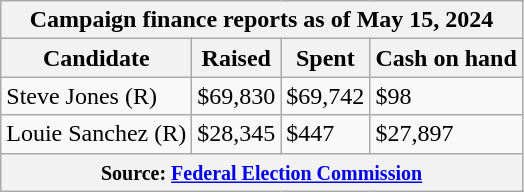<table class="wikitable sortable">
<tr>
<th colspan=4>Campaign finance reports as of May 15, 2024</th>
</tr>
<tr style="text-align:center;">
<th>Candidate</th>
<th>Raised</th>
<th>Spent</th>
<th>Cash on hand</th>
</tr>
<tr>
<td>Steve Jones (R)</td>
<td>$69,830</td>
<td>$69,742</td>
<td>$98</td>
</tr>
<tr>
<td>Louie Sanchez (R)</td>
<td>$28,345</td>
<td>$447</td>
<td>$27,897</td>
</tr>
<tr>
<th colspan="4"><small>Source: <a href='#'>Federal Election Commission</a></small></th>
</tr>
</table>
